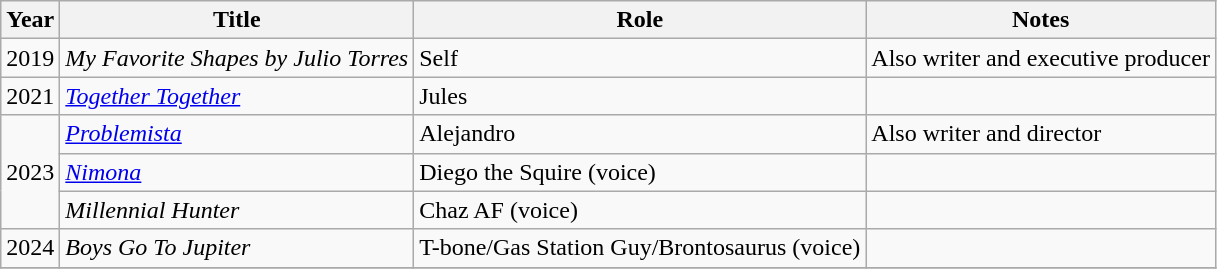<table class="wikitable sortable">
<tr>
<th>Year</th>
<th>Title</th>
<th>Role</th>
<th class="unsortable">Notes</th>
</tr>
<tr>
<td>2019</td>
<td><em>My Favorite Shapes by Julio Torres</em></td>
<td>Self</td>
<td>Also writer and executive producer</td>
</tr>
<tr>
<td>2021</td>
<td><em><a href='#'>Together Together</a></em></td>
<td>Jules</td>
<td></td>
</tr>
<tr>
<td rowspan="3">2023</td>
<td><em><a href='#'>Problemista</a></em></td>
<td>Alejandro</td>
<td>Also writer and director</td>
</tr>
<tr>
<td><em><a href='#'>Nimona</a></em></td>
<td>Diego the Squire (voice)</td>
<td></td>
</tr>
<tr>
<td><em>Millennial Hunter</em></td>
<td>Chaz AF (voice)</td>
<td></td>
</tr>
<tr>
<td>2024</td>
<td><em>Boys Go To Jupiter</em></td>
<td>T-bone/Gas Station Guy/Brontosaurus (voice)</td>
<td></td>
</tr>
<tr>
</tr>
</table>
